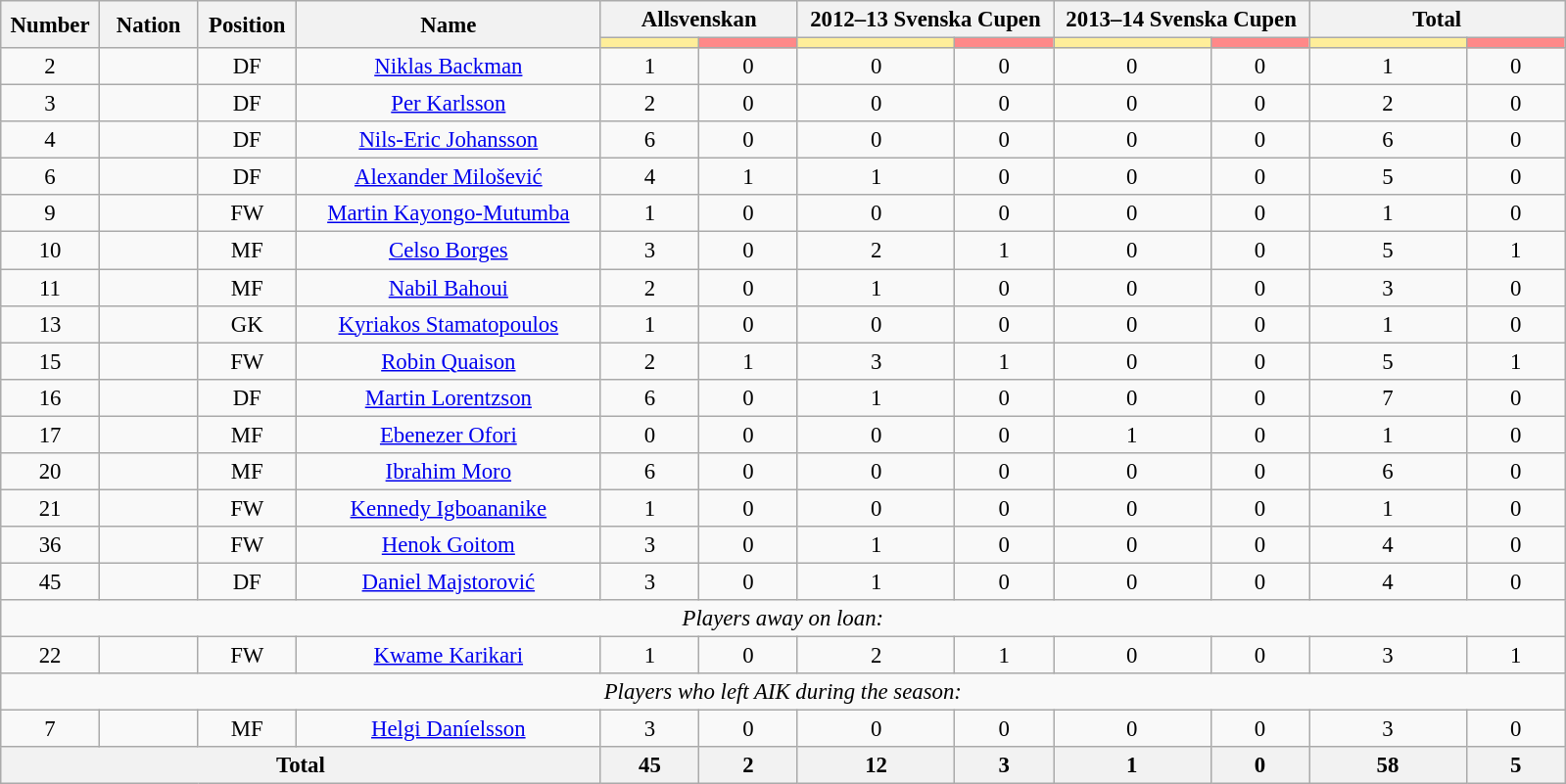<table class="wikitable" style="font-size: 95%; text-align: center;">
<tr>
<th rowspan=2 width=60>Number</th>
<th rowspan=2 width=60>Nation</th>
<th rowspan=2 width=60>Position</th>
<th rowspan=2 width=200>Name</th>
<th colspan=2>Allsvenskan</th>
<th colspan=2>2012–13 Svenska Cupen</th>
<th colspan=2>2013–14 Svenska Cupen</th>
<th colspan=2>Total</th>
</tr>
<tr>
<th style="width:60px; background:#fe9;"></th>
<th style="width:60px; background:#ff8888;"></th>
<th style="width:100px; background:#fe9;"></th>
<th style="width:60px; background:#ff8888;"></th>
<th style="width:100px; background:#fe9;"></th>
<th style="width:60px; background:#ff8888;"></th>
<th style="width:100px; background:#fe9;"></th>
<th style="width:60px; background:#ff8888;"></th>
</tr>
<tr>
<td>2</td>
<td></td>
<td>DF</td>
<td><a href='#'>Niklas Backman</a></td>
<td>1</td>
<td>0</td>
<td>0</td>
<td>0</td>
<td>0</td>
<td>0</td>
<td>1</td>
<td>0</td>
</tr>
<tr>
<td>3</td>
<td></td>
<td>DF</td>
<td><a href='#'>Per Karlsson</a></td>
<td>2</td>
<td>0</td>
<td>0</td>
<td>0</td>
<td>0</td>
<td>0</td>
<td>2</td>
<td>0</td>
</tr>
<tr>
<td>4</td>
<td></td>
<td>DF</td>
<td><a href='#'>Nils-Eric Johansson</a></td>
<td>6</td>
<td>0</td>
<td>0</td>
<td>0</td>
<td>0</td>
<td>0</td>
<td>6</td>
<td>0</td>
</tr>
<tr>
<td>6</td>
<td></td>
<td>DF</td>
<td><a href='#'>Alexander Milošević</a></td>
<td>4</td>
<td>1</td>
<td>1</td>
<td>0</td>
<td>0</td>
<td>0</td>
<td>5</td>
<td>0</td>
</tr>
<tr>
<td>9</td>
<td></td>
<td>FW</td>
<td><a href='#'>Martin Kayongo-Mutumba</a></td>
<td>1</td>
<td>0</td>
<td>0</td>
<td>0</td>
<td>0</td>
<td>0</td>
<td>1</td>
<td>0</td>
</tr>
<tr>
<td>10</td>
<td></td>
<td>MF</td>
<td><a href='#'>Celso Borges</a></td>
<td>3</td>
<td>0</td>
<td>2</td>
<td>1</td>
<td>0</td>
<td>0</td>
<td>5</td>
<td>1</td>
</tr>
<tr>
<td>11</td>
<td></td>
<td>MF</td>
<td><a href='#'>Nabil Bahoui</a></td>
<td>2</td>
<td>0</td>
<td>1</td>
<td>0</td>
<td>0</td>
<td>0</td>
<td>3</td>
<td>0</td>
</tr>
<tr>
<td>13</td>
<td></td>
<td>GK</td>
<td><a href='#'>Kyriakos Stamatopoulos</a></td>
<td>1</td>
<td>0</td>
<td>0</td>
<td>0</td>
<td>0</td>
<td>0</td>
<td>1</td>
<td>0</td>
</tr>
<tr>
<td>15</td>
<td></td>
<td>FW</td>
<td><a href='#'>Robin Quaison</a></td>
<td>2</td>
<td>1</td>
<td>3</td>
<td>1</td>
<td>0</td>
<td>0</td>
<td>5</td>
<td>1</td>
</tr>
<tr>
<td>16</td>
<td></td>
<td>DF</td>
<td><a href='#'>Martin Lorentzson</a></td>
<td>6</td>
<td>0</td>
<td>1</td>
<td>0</td>
<td>0</td>
<td>0</td>
<td>7</td>
<td>0</td>
</tr>
<tr>
<td>17</td>
<td></td>
<td>MF</td>
<td><a href='#'>Ebenezer Ofori</a></td>
<td>0</td>
<td>0</td>
<td>0</td>
<td>0</td>
<td>1</td>
<td>0</td>
<td>1</td>
<td>0</td>
</tr>
<tr>
<td>20</td>
<td></td>
<td>MF</td>
<td><a href='#'>Ibrahim Moro</a></td>
<td>6</td>
<td>0</td>
<td>0</td>
<td>0</td>
<td>0</td>
<td>0</td>
<td>6</td>
<td>0</td>
</tr>
<tr>
<td>21</td>
<td></td>
<td>FW</td>
<td><a href='#'>Kennedy Igboananike</a></td>
<td>1</td>
<td>0</td>
<td>0</td>
<td>0</td>
<td>0</td>
<td>0</td>
<td>1</td>
<td>0</td>
</tr>
<tr>
<td>36</td>
<td></td>
<td>FW</td>
<td><a href='#'>Henok Goitom</a></td>
<td>3</td>
<td>0</td>
<td>1</td>
<td>0</td>
<td>0</td>
<td>0</td>
<td>4</td>
<td>0</td>
</tr>
<tr>
<td>45</td>
<td></td>
<td>DF</td>
<td><a href='#'>Daniel Majstorović</a></td>
<td>3</td>
<td>0</td>
<td>1</td>
<td>0</td>
<td>0</td>
<td>0</td>
<td>4</td>
<td>0</td>
</tr>
<tr>
<td colspan="15"><em>Players away on loan:</em></td>
</tr>
<tr>
<td>22</td>
<td></td>
<td>FW</td>
<td><a href='#'>Kwame Karikari</a></td>
<td>1</td>
<td>0</td>
<td>2</td>
<td>1</td>
<td>0</td>
<td>0</td>
<td>3</td>
<td>1</td>
</tr>
<tr>
<td colspan="15"><em>Players who left AIK during the season:</em></td>
</tr>
<tr>
<td>7</td>
<td></td>
<td>MF</td>
<td><a href='#'>Helgi Daníelsson</a></td>
<td>3</td>
<td>0</td>
<td>0</td>
<td>0</td>
<td>0</td>
<td>0</td>
<td>3</td>
<td>0</td>
</tr>
<tr>
<th colspan=4>Total</th>
<th>45</th>
<th>2</th>
<th>12</th>
<th>3</th>
<th>1</th>
<th>0</th>
<th>58</th>
<th>5</th>
</tr>
</table>
